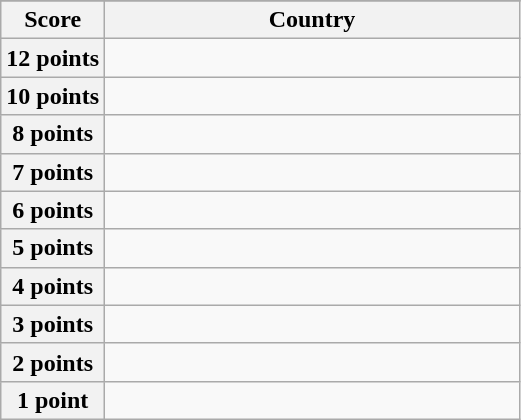<table class="wikitable">
<tr>
</tr>
<tr>
<th scope="col" width="20%">Score</th>
<th scope="col">Country</th>
</tr>
<tr>
<th scope="row">12 points</th>
<td></td>
</tr>
<tr>
<th scope="row">10 points</th>
<td></td>
</tr>
<tr>
<th scope="row">8 points</th>
<td></td>
</tr>
<tr>
<th scope="row">7 points</th>
<td></td>
</tr>
<tr>
<th scope="row">6 points</th>
<td></td>
</tr>
<tr>
<th scope="row">5 points</th>
<td></td>
</tr>
<tr>
<th scope="row">4 points</th>
<td></td>
</tr>
<tr>
<th scope="row">3 points</th>
<td></td>
</tr>
<tr>
<th scope="row">2 points</th>
<td></td>
</tr>
<tr>
<th scope="row">1 point</th>
<td></td>
</tr>
</table>
